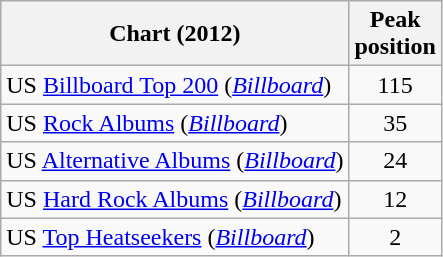<table class="wikitable sortable">
<tr>
<th>Chart (2012)</th>
<th>Peak<br>position</th>
</tr>
<tr>
<td>US <a href='#'>Billboard Top 200</a> (<em><a href='#'>Billboard</a></em>)</td>
<td style="text-align:center;">115</td>
</tr>
<tr>
<td>US <a href='#'>Rock Albums</a> (<em><a href='#'>Billboard</a></em>)</td>
<td style="text-align:center;">35</td>
</tr>
<tr>
<td>US <a href='#'>Alternative Albums</a> (<em><a href='#'>Billboard</a></em>)</td>
<td style="text-align:center;">24</td>
</tr>
<tr>
<td>US <a href='#'>Hard Rock Albums</a> (<em><a href='#'>Billboard</a></em>)</td>
<td style="text-align:center;">12</td>
</tr>
<tr>
<td>US <a href='#'>Top Heatseekers</a> (<em><a href='#'>Billboard</a></em>)</td>
<td style="text-align:center;">2</td>
</tr>
</table>
